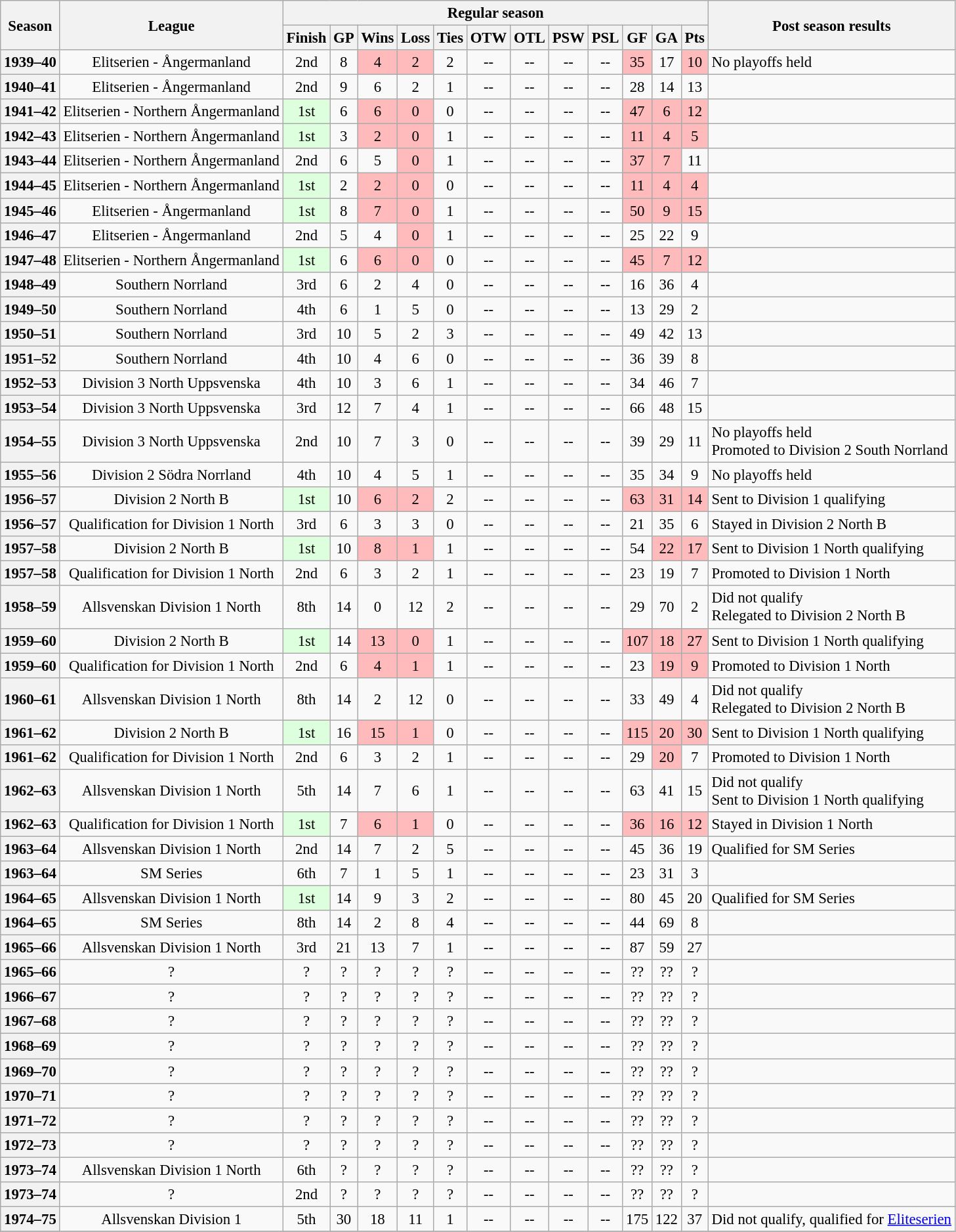<table class="wikitable" style="text-align: center; font-size: 95%">
<tr>
<th rowspan="2">Season</th>
<th rowspan="2">League</th>
<th colspan="12">Regular season</th>
<th rowspan="2">Post season results</th>
</tr>
<tr>
<th>Finish</th>
<th>GP</th>
<th>Wins</th>
<th>Loss</th>
<th>Ties</th>
<th>OTW</th>
<th>OTL</th>
<th>PSW</th>
<th>PSL</th>
<th>GF</th>
<th>GA</th>
<th>Pts</th>
</tr>
<tr>
<th>1939–40</th>
<td>Elitserien - Ångermanland</td>
<td>2nd</td>
<td>8</td>
<td style="background: #ffbbbb;">4</td>
<td style="background: #ffbbbb;">2</td>
<td>2</td>
<td>--</td>
<td>--</td>
<td>--</td>
<td>--</td>
<td style="background: #ffbbbb;">35</td>
<td>17</td>
<td style="background: #ffbbbb;">10</td>
<td align=left>No playoffs held</td>
</tr>
<tr>
<th>1940–41</th>
<td>Elitserien - Ångermanland</td>
<td>2nd</td>
<td>9</td>
<td>6</td>
<td>2</td>
<td>1</td>
<td>--</td>
<td>--</td>
<td>--</td>
<td>--</td>
<td>28</td>
<td>14</td>
<td>13</td>
<td align=left></td>
</tr>
<tr>
<th>1941–42</th>
<td>Elitserien - Northern Ångermanland</td>
<td style="background: #ddffdd;">1st</td>
<td>6</td>
<td style="background: #ffbbbb;">6</td>
<td style="background: #ffbbbb;">0</td>
<td>0</td>
<td>--</td>
<td>--</td>
<td>--</td>
<td>--</td>
<td style="background: #ffbbbb;">47</td>
<td style="background: #ffbbbb;">6</td>
<td style="background: #ffbbbb;">12</td>
<td align=left></td>
</tr>
<tr>
<th>1942–43</th>
<td>Elitserien - Northern Ångermanland</td>
<td style="background: #ddffdd;">1st</td>
<td>3</td>
<td style="background: #ffbbbb;">2</td>
<td style="background: #ffbbbb;">0</td>
<td>1</td>
<td>--</td>
<td>--</td>
<td>--</td>
<td>--</td>
<td style="background: #ffbbbb;">11</td>
<td style="background: #ffbbbb;">4</td>
<td style="background: #ffbbbb;">5</td>
<td align=left></td>
</tr>
<tr>
<th>1943–44</th>
<td>Elitserien - Northern Ångermanland</td>
<td>2nd</td>
<td>6</td>
<td>5</td>
<td style="background: #ffbbbb;">0</td>
<td>1</td>
<td>--</td>
<td>--</td>
<td>--</td>
<td>--</td>
<td style="background: #ffbbbb;">37</td>
<td style="background: #ffbbbb;">7</td>
<td>11</td>
<td align=left></td>
</tr>
<tr>
<th>1944–45</th>
<td>Elitserien - Northern Ångermanland</td>
<td style="background: #ddffdd;">1st</td>
<td>2</td>
<td style="background: #ffbbbb;">2</td>
<td style="background: #ffbbbb;">0</td>
<td>0</td>
<td>--</td>
<td>--</td>
<td>--</td>
<td>--</td>
<td style="background: #ffbbbb;">11</td>
<td style="background: #ffbbbb;">4</td>
<td style="background: #ffbbbb;">4</td>
<td align=left></td>
</tr>
<tr>
<th>1945–46</th>
<td>Elitserien - Ångermanland</td>
<td style="background: #ddffdd;">1st</td>
<td>8</td>
<td style="background: #ffbbbb;">7</td>
<td style="background: #ffbbbb;">0</td>
<td>1</td>
<td>--</td>
<td>--</td>
<td>--</td>
<td>--</td>
<td style="background: #ffbbbb;">50</td>
<td style="background: #ffbbbb;">9</td>
<td style="background: #ffbbbb;">15</td>
<td align=left></td>
</tr>
<tr>
<th>1946–47</th>
<td>Elitserien - Ångermanland</td>
<td>2nd</td>
<td>5</td>
<td>4</td>
<td style="background: #ffbbbb;">0</td>
<td>1</td>
<td>--</td>
<td>--</td>
<td>--</td>
<td>--</td>
<td>25</td>
<td>22</td>
<td>9</td>
<td align=left></td>
</tr>
<tr>
<th>1947–48</th>
<td>Elitserien - Northern Ångermanland</td>
<td style="background: #ddffdd;">1st</td>
<td>6</td>
<td style="background: #ffbbbb;">6</td>
<td style="background: #ffbbbb;">0</td>
<td>0</td>
<td>--</td>
<td>--</td>
<td>--</td>
<td>--</td>
<td style="background: #ffbbbb;">45</td>
<td style="background: #ffbbbb;">7</td>
<td style="background: #ffbbbb;">12</td>
<td align=left></td>
</tr>
<tr>
<th>1948–49</th>
<td>Southern Norrland</td>
<td>3rd</td>
<td>6</td>
<td>2</td>
<td>4</td>
<td>0</td>
<td>--</td>
<td>--</td>
<td>--</td>
<td>--</td>
<td>16</td>
<td>36</td>
<td>4</td>
<td align=left></td>
</tr>
<tr>
<th>1949–50</th>
<td>Southern Norrland</td>
<td>4th</td>
<td>6</td>
<td>1</td>
<td>5</td>
<td>0</td>
<td>--</td>
<td>--</td>
<td>--</td>
<td>--</td>
<td>13</td>
<td>29</td>
<td>2</td>
<td align=left></td>
</tr>
<tr>
<th>1950–51</th>
<td>Southern Norrland</td>
<td>3rd</td>
<td>10</td>
<td>5</td>
<td>2</td>
<td>3</td>
<td>--</td>
<td>--</td>
<td>--</td>
<td>--</td>
<td>49</td>
<td>42</td>
<td>13</td>
<td align=left></td>
</tr>
<tr>
<th>1951–52</th>
<td>Southern Norrland</td>
<td>4th</td>
<td>10</td>
<td>4</td>
<td>6</td>
<td>0</td>
<td>--</td>
<td>--</td>
<td>--</td>
<td>--</td>
<td>36</td>
<td>39</td>
<td>8</td>
<td align=left></td>
</tr>
<tr>
<th>1952–53</th>
<td>Division 3 North Uppsvenska</td>
<td>4th</td>
<td>10</td>
<td>3</td>
<td>6</td>
<td>1</td>
<td>--</td>
<td>--</td>
<td>--</td>
<td>--</td>
<td>34</td>
<td>46</td>
<td>7</td>
<td align=left></td>
</tr>
<tr>
<th>1953–54</th>
<td>Division 3 North Uppsvenska</td>
<td>3rd</td>
<td>12</td>
<td>7</td>
<td>4</td>
<td>1</td>
<td>--</td>
<td>--</td>
<td>--</td>
<td>--</td>
<td>66</td>
<td>48</td>
<td>15</td>
<td align=left></td>
</tr>
<tr>
<th>1954–55</th>
<td>Division 3 North Uppsvenska</td>
<td>2nd</td>
<td>10</td>
<td>7</td>
<td>3</td>
<td>0</td>
<td>--</td>
<td>--</td>
<td>--</td>
<td>--</td>
<td>39</td>
<td>29</td>
<td>11</td>
<td align=left>No playoffs held<br> Promoted to Division 2 South Norrland</td>
</tr>
<tr>
<th>1955–56</th>
<td>Division 2 Södra Norrland</td>
<td>4th</td>
<td>10</td>
<td>4</td>
<td>5</td>
<td>1</td>
<td>--</td>
<td>--</td>
<td>--</td>
<td>--</td>
<td>35</td>
<td>34</td>
<td>9</td>
<td align=left>No playoffs held</td>
</tr>
<tr>
<th>1956–57</th>
<td>Division 2 North B</td>
<td style="background: #ddffdd;">1st</td>
<td>10</td>
<td style="background: #ffbbbb;">6</td>
<td style="background: #ffbbbb;">2</td>
<td>2</td>
<td>--</td>
<td>--</td>
<td>--</td>
<td>--</td>
<td style="background: #ffbbbb;">63</td>
<td style="background: #ffbbbb;">31</td>
<td style="background: #ffbbbb;">14</td>
<td align=left>Sent to Division 1 qualifying</td>
</tr>
<tr>
<th>1956–57</th>
<td>Qualification for Division 1 North</td>
<td>3rd</td>
<td>6</td>
<td>3</td>
<td>3</td>
<td>0</td>
<td>--</td>
<td>--</td>
<td>--</td>
<td>--</td>
<td>21</td>
<td>35</td>
<td>6</td>
<td align=left>Stayed in Division 2 North B</td>
</tr>
<tr>
<th>1957–58</th>
<td>Division 2 North B</td>
<td style="background: #ddffdd;">1st</td>
<td>10</td>
<td style="background: #ffbbbb;">8</td>
<td style="background: #ffbbbb;">1</td>
<td>1</td>
<td>--</td>
<td>--</td>
<td>--</td>
<td>--</td>
<td>54</td>
<td style="background: #ffbbbb;">22</td>
<td style="background: #ffbbbb;">17</td>
<td align=left>Sent to Division 1 North qualifying</td>
</tr>
<tr>
<th>1957–58</th>
<td>Qualification for Division 1 North</td>
<td>2nd</td>
<td>6</td>
<td>3</td>
<td>2</td>
<td>1</td>
<td>--</td>
<td>--</td>
<td>--</td>
<td>--</td>
<td>23</td>
<td>19</td>
<td>7</td>
<td align=left>Promoted to Division 1 North</td>
</tr>
<tr>
<th>1958–59</th>
<td>Allsvenskan Division 1 North</td>
<td>8th</td>
<td>14</td>
<td>0</td>
<td>12</td>
<td>2</td>
<td>--</td>
<td>--</td>
<td>--</td>
<td>--</td>
<td>29</td>
<td>70</td>
<td>2</td>
<td align=left>Did not qualify<br> Relegated to Division 2 North B</td>
</tr>
<tr>
<th>1959–60</th>
<td>Division 2 North B</td>
<td style="background: #ddffdd;">1st</td>
<td>14</td>
<td style="background: #ffbbbb;">13</td>
<td style="background: #ffbbbb;">0</td>
<td>1</td>
<td>--</td>
<td>--</td>
<td>--</td>
<td>--</td>
<td style="background: #ffbbbb;">107</td>
<td style="background: #ffbbbb;">18</td>
<td style="background: #ffbbbb;">27</td>
<td align=left>Sent to Division 1 North qualifying</td>
</tr>
<tr>
<th>1959–60</th>
<td>Qualification for Division 1 North</td>
<td>2nd</td>
<td>6</td>
<td style="background: #ffbbbb;">4</td>
<td style="background: #ffbbbb;">1</td>
<td>1</td>
<td>--</td>
<td>--</td>
<td>--</td>
<td>--</td>
<td>23</td>
<td style="background: #ffbbbb;">19</td>
<td style="background: #ffbbbb;">9</td>
<td align=left>Promoted to Division 1 North</td>
</tr>
<tr>
<th>1960–61</th>
<td>Allsvenskan Division 1 North</td>
<td>8th</td>
<td>14</td>
<td>2</td>
<td>12</td>
<td>0</td>
<td>--</td>
<td>--</td>
<td>--</td>
<td>--</td>
<td>33</td>
<td>49</td>
<td>4</td>
<td align=left>Did not qualify<br> Relegated to Division 2 North B</td>
</tr>
<tr>
<th>1961–62</th>
<td>Division 2 North B</td>
<td style="background: #ddffdd;">1st</td>
<td>16</td>
<td style="background: #ffbbbb;">15</td>
<td style="background: #ffbbbb;">1</td>
<td>0</td>
<td>--</td>
<td>--</td>
<td>--</td>
<td>--</td>
<td style="background: #ffbbbb;">115</td>
<td style="background: #ffbbbb;">20</td>
<td style="background: #ffbbbb;">30</td>
<td align=left>Sent to Division 1 North qualifying</td>
</tr>
<tr>
<th>1961–62</th>
<td>Qualification for Division 1 North</td>
<td>2nd</td>
<td>6</td>
<td>3</td>
<td>2</td>
<td>1</td>
<td>--</td>
<td>--</td>
<td>--</td>
<td>--</td>
<td>29</td>
<td style="background: #ffbbbb;">20</td>
<td>7</td>
<td align=left>Promoted to Division 1 North</td>
</tr>
<tr>
<th>1962–63</th>
<td>Allsvenskan Division 1 North</td>
<td>5th</td>
<td>14</td>
<td>7</td>
<td>6</td>
<td>1</td>
<td>--</td>
<td>--</td>
<td>--</td>
<td>--</td>
<td>63</td>
<td>41</td>
<td>15</td>
<td align=left>Did not qualify<br> Sent to Division 1 North qualifying</td>
</tr>
<tr>
<th>1962–63</th>
<td>Qualification for Division 1 North</td>
<td style="background: #ddffdd;">1st</td>
<td>7</td>
<td style="background: #ffbbbb;">6</td>
<td style="background: #ffbbbb;">1</td>
<td>0</td>
<td>--</td>
<td>--</td>
<td>--</td>
<td>--</td>
<td style="background: #ffbbbb;">36</td>
<td style="background: #ffbbbb;">16</td>
<td style="background: #ffbbbb;">12</td>
<td align=left>Stayed in Division 1 North</td>
</tr>
<tr>
<th>1963–64</th>
<td>Allsvenskan Division 1 North</td>
<td>2nd</td>
<td>14</td>
<td>7</td>
<td>2</td>
<td>5</td>
<td>--</td>
<td>--</td>
<td>--</td>
<td>--</td>
<td>45</td>
<td>36</td>
<td>19</td>
<td align=left>Qualified for SM Series</td>
</tr>
<tr>
<th>1963–64</th>
<td>SM Series</td>
<td>6th</td>
<td>7</td>
<td>1</td>
<td>5</td>
<td>1</td>
<td>--</td>
<td>--</td>
<td>--</td>
<td>--</td>
<td>23</td>
<td>31</td>
<td>3</td>
<td align=left></td>
</tr>
<tr>
<th>1964–65</th>
<td>Allsvenskan Division 1 North</td>
<td style="background: #ddffdd;">1st</td>
<td>14</td>
<td>9</td>
<td>3</td>
<td>2</td>
<td>--</td>
<td>--</td>
<td>--</td>
<td>--</td>
<td>80</td>
<td>45</td>
<td>20</td>
<td align=left>Qualified for SM Series</td>
</tr>
<tr>
<th>1964–65</th>
<td>SM Series</td>
<td>8th</td>
<td>14</td>
<td>2</td>
<td>8</td>
<td>4</td>
<td>--</td>
<td>--</td>
<td>--</td>
<td>--</td>
<td>44</td>
<td>69</td>
<td>8</td>
<td align=left></td>
</tr>
<tr>
<th>1965–66</th>
<td>Allsvenskan Division 1 North</td>
<td>3rd</td>
<td>21</td>
<td>13</td>
<td>7</td>
<td>1</td>
<td>--</td>
<td>--</td>
<td>--</td>
<td>--</td>
<td>87</td>
<td>59</td>
<td>27</td>
<td align=left></td>
</tr>
<tr>
<th>1965–66</th>
<td>?</td>
<td>?</td>
<td>?</td>
<td>?</td>
<td>?</td>
<td>?</td>
<td>--</td>
<td>--</td>
<td>--</td>
<td>--</td>
<td>??</td>
<td>??</td>
<td>?</td>
<td align=left></td>
</tr>
<tr>
<th>1966–67</th>
<td>?</td>
<td>?</td>
<td>?</td>
<td>?</td>
<td>?</td>
<td>?</td>
<td>--</td>
<td>--</td>
<td>--</td>
<td>--</td>
<td>??</td>
<td>??</td>
<td>?</td>
<td align=left></td>
</tr>
<tr>
<th>1967–68</th>
<td>?</td>
<td>?</td>
<td>?</td>
<td>?</td>
<td>?</td>
<td>?</td>
<td>--</td>
<td>--</td>
<td>--</td>
<td>--</td>
<td>??</td>
<td>??</td>
<td>?</td>
<td align=left></td>
</tr>
<tr>
<th>1968–69</th>
<td>?</td>
<td>?</td>
<td>?</td>
<td>?</td>
<td>?</td>
<td>?</td>
<td>--</td>
<td>--</td>
<td>--</td>
<td>--</td>
<td>??</td>
<td>??</td>
<td>?</td>
<td align=left></td>
</tr>
<tr>
<th>1969–70</th>
<td>?</td>
<td>?</td>
<td>?</td>
<td>?</td>
<td>?</td>
<td>?</td>
<td>--</td>
<td>--</td>
<td>--</td>
<td>--</td>
<td>??</td>
<td>??</td>
<td>?</td>
<td align=left></td>
</tr>
<tr>
<th>1970–71</th>
<td>?</td>
<td>?</td>
<td>?</td>
<td>?</td>
<td>?</td>
<td>?</td>
<td>--</td>
<td>--</td>
<td>--</td>
<td>--</td>
<td>??</td>
<td>??</td>
<td>?</td>
<td align=left></td>
</tr>
<tr>
<th>1971–72</th>
<td>?</td>
<td>?</td>
<td>?</td>
<td>?</td>
<td>?</td>
<td>?</td>
<td>--</td>
<td>--</td>
<td>--</td>
<td>--</td>
<td>??</td>
<td>??</td>
<td>?</td>
<td align=left></td>
</tr>
<tr>
<th>1972–73</th>
<td>?</td>
<td>?</td>
<td>?</td>
<td>?</td>
<td>?</td>
<td>?</td>
<td>--</td>
<td>--</td>
<td>--</td>
<td>--</td>
<td>??</td>
<td>??</td>
<td>?</td>
<td align=left></td>
</tr>
<tr>
<th>1973–74</th>
<td>Allsvenskan Division 1 North</td>
<td>6th</td>
<td>?</td>
<td>?</td>
<td>?</td>
<td>?</td>
<td>--</td>
<td>--</td>
<td>--</td>
<td>--</td>
<td>??</td>
<td>??</td>
<td>?</td>
<td align=left></td>
</tr>
<tr>
<th>1973–74</th>
<td>?</td>
<td>2nd</td>
<td>?</td>
<td>?</td>
<td>?</td>
<td>?</td>
<td>--</td>
<td>--</td>
<td>--</td>
<td>--</td>
<td>??</td>
<td>??</td>
<td>?</td>
<td align=left></td>
</tr>
<tr>
<th>1974–75</th>
<td>Allsvenskan Division 1</td>
<td>5th</td>
<td>30</td>
<td>18</td>
<td>11</td>
<td>1</td>
<td>--</td>
<td>--</td>
<td>--</td>
<td>--</td>
<td>175</td>
<td>122</td>
<td>37</td>
<td align=left>Did not qualify, qualified for <a href='#'>Eliteserien</a></td>
</tr>
<tr>
</tr>
</table>
